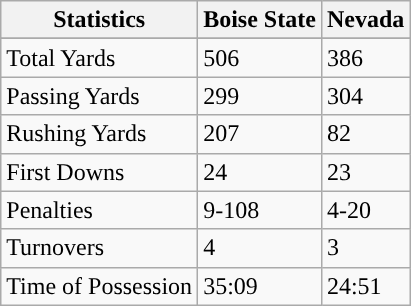<table class="wikitable">
<tr>
<th>Statistics</th>
<th>Boise State</th>
<th>Nevada</th>
</tr>
<tr>
</tr>
<tr>
<td>Total Yards</td>
<td>506</td>
<td>386</td>
</tr>
<tr>
<td>Passing Yards</td>
<td>299</td>
<td>304</td>
</tr>
<tr>
<td>Rushing Yards</td>
<td>207</td>
<td>82</td>
</tr>
<tr>
<td>First Downs</td>
<td>24</td>
<td>23</td>
</tr>
<tr>
<td>Penalties</td>
<td>9-108</td>
<td>4-20</td>
</tr>
<tr>
<td>Turnovers</td>
<td>4</td>
<td>3</td>
</tr>
<tr>
<td>Time of Possession</td>
<td>35:09</td>
<td>24:51</td>
</tr>
</table>
